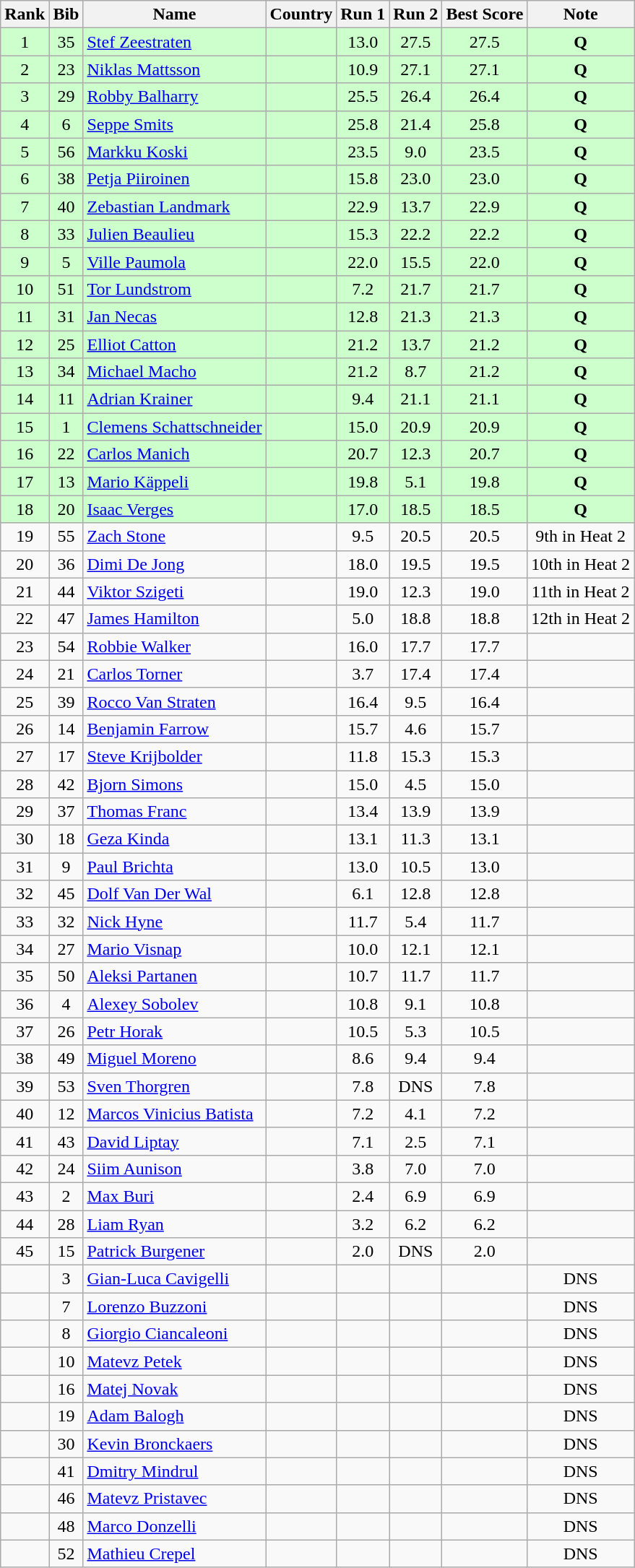<table class="wikitable sortable" style="text-align:center">
<tr>
<th>Rank</th>
<th>Bib</th>
<th>Name</th>
<th>Country</th>
<th>Run 1</th>
<th>Run 2</th>
<th>Best Score</th>
<th>Note</th>
</tr>
<tr bgcolor="#ccffcc">
<td>1</td>
<td>35</td>
<td align=left><a href='#'>Stef Zeestraten</a></td>
<td align=left></td>
<td>13.0</td>
<td>27.5</td>
<td>27.5</td>
<td><strong>Q</strong></td>
</tr>
<tr bgcolor="#ccffcc">
<td>2</td>
<td>23</td>
<td align=left><a href='#'>Niklas Mattsson</a></td>
<td align=left></td>
<td>10.9</td>
<td>27.1</td>
<td>27.1</td>
<td><strong>Q</strong></td>
</tr>
<tr bgcolor="#ccffcc">
<td>3</td>
<td>29</td>
<td align=left><a href='#'>Robby Balharry</a></td>
<td align=left></td>
<td>25.5</td>
<td>26.4</td>
<td>26.4</td>
<td><strong>Q</strong></td>
</tr>
<tr bgcolor="#ccffcc">
<td>4</td>
<td>6</td>
<td align=left><a href='#'>Seppe Smits</a></td>
<td align=left></td>
<td>25.8</td>
<td>21.4</td>
<td>25.8</td>
<td><strong>Q</strong></td>
</tr>
<tr bgcolor="#ccffcc">
<td>5</td>
<td>56</td>
<td align=left><a href='#'>Markku Koski</a></td>
<td align=left></td>
<td>23.5</td>
<td>9.0</td>
<td>23.5</td>
<td><strong>Q</strong></td>
</tr>
<tr bgcolor="#ccffcc">
<td>6</td>
<td>38</td>
<td align=left><a href='#'>Petja Piiroinen</a></td>
<td align=left></td>
<td>15.8</td>
<td>23.0</td>
<td>23.0</td>
<td><strong>Q</strong></td>
</tr>
<tr bgcolor="#ccffcc">
<td>7</td>
<td>40</td>
<td align=left><a href='#'>Zebastian Landmark</a></td>
<td align=left></td>
<td>22.9</td>
<td>13.7</td>
<td>22.9</td>
<td><strong>Q</strong></td>
</tr>
<tr bgcolor="#ccffcc">
<td>8</td>
<td>33</td>
<td align=left><a href='#'>Julien Beaulieu</a></td>
<td align=left></td>
<td>15.3</td>
<td>22.2</td>
<td>22.2</td>
<td><strong>Q</strong></td>
</tr>
<tr bgcolor="#ccffcc">
<td>9</td>
<td>5</td>
<td align=left><a href='#'>Ville Paumola</a></td>
<td align=left></td>
<td>22.0</td>
<td>15.5</td>
<td>22.0</td>
<td><strong>Q</strong></td>
</tr>
<tr bgcolor="#ccffcc">
<td>10</td>
<td>51</td>
<td align=left><a href='#'>Tor Lundstrom</a></td>
<td align=left></td>
<td>7.2</td>
<td>21.7</td>
<td>21.7</td>
<td><strong>Q</strong></td>
</tr>
<tr bgcolor="#ccffcc">
<td>11</td>
<td>31</td>
<td align=left><a href='#'>Jan Necas</a></td>
<td align=left></td>
<td>12.8</td>
<td>21.3</td>
<td>21.3</td>
<td><strong>Q</strong></td>
</tr>
<tr bgcolor="#ccffcc">
<td>12</td>
<td>25</td>
<td align=left><a href='#'>Elliot Catton</a></td>
<td align=left></td>
<td>21.2</td>
<td>13.7</td>
<td>21.2</td>
<td><strong>Q</strong></td>
</tr>
<tr bgcolor="#ccffcc">
<td>13</td>
<td>34</td>
<td align=left><a href='#'>Michael Macho</a></td>
<td align=left></td>
<td>21.2</td>
<td>8.7</td>
<td>21.2</td>
<td><strong>Q</strong></td>
</tr>
<tr bgcolor="#ccffcc">
<td>14</td>
<td>11</td>
<td align=left><a href='#'>Adrian Krainer</a></td>
<td align=left></td>
<td>9.4</td>
<td>21.1</td>
<td>21.1</td>
<td><strong>Q</strong></td>
</tr>
<tr bgcolor="#ccffcc">
<td>15</td>
<td>1</td>
<td align=left><a href='#'>Clemens Schattschneider</a></td>
<td align=left></td>
<td>15.0</td>
<td>20.9</td>
<td>20.9</td>
<td><strong>Q</strong></td>
</tr>
<tr bgcolor="#ccffcc">
<td>16</td>
<td>22</td>
<td align=left><a href='#'>Carlos Manich</a></td>
<td align=left></td>
<td>20.7</td>
<td>12.3</td>
<td>20.7</td>
<td><strong>Q</strong></td>
</tr>
<tr bgcolor="#ccffcc">
<td>17</td>
<td>13</td>
<td align=left><a href='#'>Mario Käppeli</a></td>
<td align=left></td>
<td>19.8</td>
<td>5.1</td>
<td>19.8</td>
<td><strong>Q</strong></td>
</tr>
<tr bgcolor="#ccffcc">
<td>18</td>
<td>20</td>
<td align=left><a href='#'>Isaac Verges</a></td>
<td align=left></td>
<td>17.0</td>
<td>18.5</td>
<td>18.5</td>
<td><strong>Q</strong></td>
</tr>
<tr>
<td>19</td>
<td>55</td>
<td align=left><a href='#'>Zach Stone</a></td>
<td align=left></td>
<td>9.5</td>
<td>20.5</td>
<td>20.5</td>
<td>9th in Heat 2</td>
</tr>
<tr>
<td>20</td>
<td>36</td>
<td align=left><a href='#'>Dimi De Jong</a></td>
<td align=left></td>
<td>18.0</td>
<td>19.5</td>
<td>19.5</td>
<td>10th in Heat 2</td>
</tr>
<tr>
<td>21</td>
<td>44</td>
<td align=left><a href='#'>Viktor Szigeti</a></td>
<td align=left></td>
<td>19.0</td>
<td>12.3</td>
<td>19.0</td>
<td>11th in Heat 2</td>
</tr>
<tr>
<td>22</td>
<td>47</td>
<td align=left><a href='#'>James Hamilton</a></td>
<td align=left></td>
<td>5.0</td>
<td>18.8</td>
<td>18.8</td>
<td>12th in Heat 2</td>
</tr>
<tr>
<td>23</td>
<td>54</td>
<td align=left><a href='#'>Robbie Walker</a></td>
<td align=left></td>
<td>16.0</td>
<td>17.7</td>
<td>17.7</td>
<td></td>
</tr>
<tr>
<td>24</td>
<td>21</td>
<td align=left><a href='#'>Carlos Torner</a></td>
<td align=left></td>
<td>3.7</td>
<td>17.4</td>
<td>17.4</td>
<td></td>
</tr>
<tr>
<td>25</td>
<td>39</td>
<td align=left><a href='#'>Rocco Van Straten</a></td>
<td align=left></td>
<td>16.4</td>
<td>9.5</td>
<td>16.4</td>
<td></td>
</tr>
<tr>
<td>26</td>
<td>14</td>
<td align=left><a href='#'>Benjamin Farrow</a></td>
<td align=left></td>
<td>15.7</td>
<td>4.6</td>
<td>15.7</td>
<td></td>
</tr>
<tr>
<td>27</td>
<td>17</td>
<td align=left><a href='#'>Steve Krijbolder</a></td>
<td align=left></td>
<td>11.8</td>
<td>15.3</td>
<td>15.3</td>
<td></td>
</tr>
<tr>
<td>28</td>
<td>42</td>
<td align=left><a href='#'>Bjorn Simons</a></td>
<td align=left></td>
<td>15.0</td>
<td>4.5</td>
<td>15.0</td>
<td></td>
</tr>
<tr>
<td>29</td>
<td>37</td>
<td align=left><a href='#'>Thomas Franc</a></td>
<td align=left></td>
<td>13.4</td>
<td>13.9</td>
<td>13.9</td>
<td></td>
</tr>
<tr>
<td>30</td>
<td>18</td>
<td align=left><a href='#'>Geza Kinda</a></td>
<td align=left></td>
<td>13.1</td>
<td>11.3</td>
<td>13.1</td>
<td></td>
</tr>
<tr>
<td>31</td>
<td>9</td>
<td align=left><a href='#'>Paul Brichta</a></td>
<td align=left></td>
<td>13.0</td>
<td>10.5</td>
<td>13.0</td>
<td></td>
</tr>
<tr>
<td>32</td>
<td>45</td>
<td align=left><a href='#'>Dolf Van Der Wal</a></td>
<td align=left></td>
<td>6.1</td>
<td>12.8</td>
<td>12.8</td>
<td></td>
</tr>
<tr>
<td>33</td>
<td>32</td>
<td align=left><a href='#'>Nick Hyne</a></td>
<td align=left></td>
<td>11.7</td>
<td>5.4</td>
<td>11.7</td>
<td></td>
</tr>
<tr>
<td>34</td>
<td>27</td>
<td align=left><a href='#'>Mario Visnap</a></td>
<td align=left></td>
<td>10.0</td>
<td>12.1</td>
<td>12.1</td>
<td></td>
</tr>
<tr>
<td>35</td>
<td>50</td>
<td align=left><a href='#'>Aleksi Partanen</a></td>
<td align=left></td>
<td>10.7</td>
<td>11.7</td>
<td>11.7</td>
<td></td>
</tr>
<tr>
<td>36</td>
<td>4</td>
<td align=left><a href='#'>Alexey Sobolev</a></td>
<td align=left></td>
<td>10.8</td>
<td>9.1</td>
<td>10.8</td>
<td></td>
</tr>
<tr>
<td>37</td>
<td>26</td>
<td align=left><a href='#'>Petr Horak</a></td>
<td align=left></td>
<td>10.5</td>
<td>5.3</td>
<td>10.5</td>
<td></td>
</tr>
<tr>
<td>38</td>
<td>49</td>
<td align=left><a href='#'>Miguel Moreno</a></td>
<td align=left></td>
<td>8.6</td>
<td>9.4</td>
<td>9.4</td>
<td></td>
</tr>
<tr>
<td>39</td>
<td>53</td>
<td align=left><a href='#'>Sven Thorgren</a></td>
<td align=left></td>
<td>7.8</td>
<td>DNS</td>
<td>7.8</td>
<td></td>
</tr>
<tr>
<td>40</td>
<td>12</td>
<td align=left><a href='#'>Marcos Vinicius Batista</a></td>
<td align=left></td>
<td>7.2</td>
<td>4.1</td>
<td>7.2</td>
<td></td>
</tr>
<tr>
<td>41</td>
<td>43</td>
<td align=left><a href='#'>David Liptay</a></td>
<td align=left></td>
<td>7.1</td>
<td>2.5</td>
<td>7.1</td>
<td></td>
</tr>
<tr>
<td>42</td>
<td>24</td>
<td align=left><a href='#'>Siim Aunison</a></td>
<td align=left></td>
<td>3.8</td>
<td>7.0</td>
<td>7.0</td>
<td></td>
</tr>
<tr>
<td>43</td>
<td>2</td>
<td align=left><a href='#'>Max Buri</a></td>
<td align=left></td>
<td>2.4</td>
<td>6.9</td>
<td>6.9</td>
<td></td>
</tr>
<tr>
<td>44</td>
<td>28</td>
<td align=left><a href='#'>Liam Ryan</a></td>
<td align=left></td>
<td>3.2</td>
<td>6.2</td>
<td>6.2</td>
<td></td>
</tr>
<tr>
<td>45</td>
<td>15</td>
<td align=left><a href='#'>Patrick Burgener</a></td>
<td align=left></td>
<td>2.0</td>
<td>DNS</td>
<td>2.0</td>
<td></td>
</tr>
<tr>
<td></td>
<td>3</td>
<td align=left><a href='#'>Gian-Luca Cavigelli</a></td>
<td align=left></td>
<td></td>
<td></td>
<td></td>
<td> DNS</td>
</tr>
<tr>
<td></td>
<td>7</td>
<td align=left><a href='#'>Lorenzo Buzzoni</a></td>
<td align=left></td>
<td></td>
<td></td>
<td></td>
<td> DNS</td>
</tr>
<tr>
<td></td>
<td>8</td>
<td align=left><a href='#'>Giorgio Ciancaleoni</a></td>
<td align=left></td>
<td></td>
<td></td>
<td></td>
<td> DNS</td>
</tr>
<tr>
<td></td>
<td>10</td>
<td align=left><a href='#'>Matevz Petek</a></td>
<td align=left></td>
<td></td>
<td></td>
<td></td>
<td> DNS</td>
</tr>
<tr>
<td></td>
<td>16</td>
<td align=left><a href='#'>Matej Novak</a></td>
<td align=left></td>
<td></td>
<td></td>
<td></td>
<td> DNS</td>
</tr>
<tr>
<td></td>
<td>19</td>
<td align=left><a href='#'>Adam Balogh</a></td>
<td align=left></td>
<td></td>
<td></td>
<td></td>
<td> DNS</td>
</tr>
<tr>
<td></td>
<td>30</td>
<td align=left><a href='#'>Kevin Bronckaers</a></td>
<td align=left></td>
<td></td>
<td></td>
<td></td>
<td> DNS</td>
</tr>
<tr>
<td></td>
<td>41</td>
<td align=left><a href='#'>Dmitry Mindrul</a></td>
<td align=left></td>
<td></td>
<td></td>
<td></td>
<td> DNS</td>
</tr>
<tr>
<td></td>
<td>46</td>
<td align=left><a href='#'>Matevz Pristavec</a></td>
<td align=left></td>
<td></td>
<td></td>
<td></td>
<td> DNS</td>
</tr>
<tr>
<td></td>
<td>48</td>
<td align=left><a href='#'>Marco Donzelli</a></td>
<td align=left></td>
<td></td>
<td></td>
<td></td>
<td> DNS</td>
</tr>
<tr>
<td></td>
<td>52</td>
<td align=left><a href='#'>Mathieu Crepel</a></td>
<td align=left></td>
<td></td>
<td></td>
<td></td>
<td> DNS</td>
</tr>
</table>
